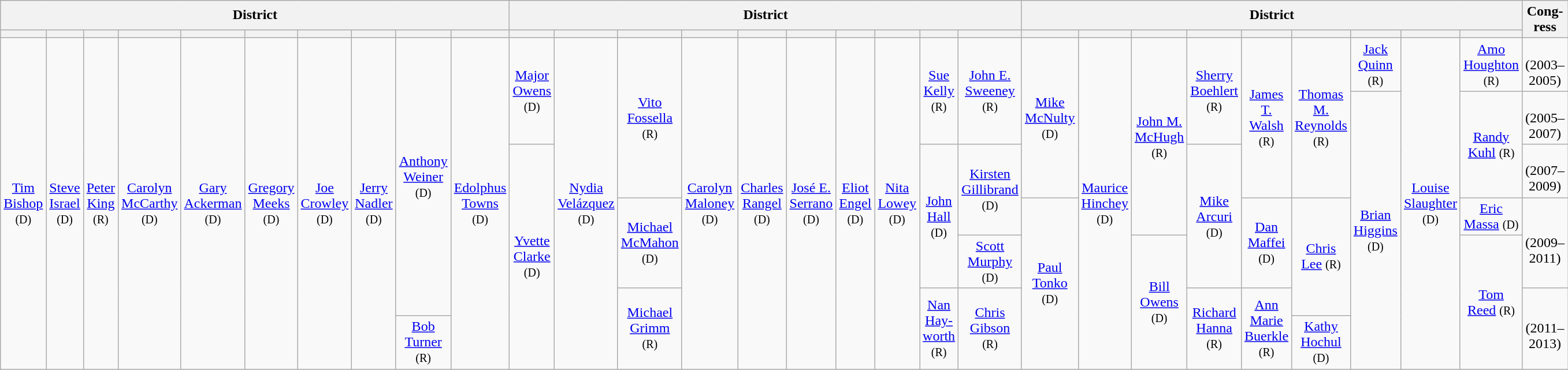<table class=wikitable style="text-align:center">
<tr>
<th colspan=10>District</th>
<th colspan=10>District</th>
<th colspan=9>District</th>
<th rowspan=2>Cong­ress</th>
</tr>
<tr>
<th></th>
<th></th>
<th></th>
<th></th>
<th></th>
<th></th>
<th></th>
<th></th>
<th></th>
<th></th>
<th></th>
<th></th>
<th></th>
<th></th>
<th></th>
<th></th>
<th></th>
<th></th>
<th></th>
<th></th>
<th></th>
<th></th>
<th></th>
<th></th>
<th></th>
<th></th>
<th></th>
<th></th>
<th></th>
</tr>
<tr style="height:2em">
<td rowspan=7 ><a href='#'>Tim<br>Bishop</a><br><small>(D)</small></td>
<td rowspan=7 ><a href='#'>Steve<br>Israel</a><br><small>(D)</small></td>
<td rowspan=7 ><a href='#'>Peter<br>King</a><br><small>(R)</small></td>
<td rowspan=7 ><a href='#'>Carolyn<br>McCarthy</a><br><small>(D)</small></td>
<td rowspan=7 ><a href='#'>Gary<br>Ackerman</a><br><small>(D)</small></td>
<td rowspan=7 ><a href='#'>Gregory<br>Meeks</a><br><small>(D)</small></td>
<td rowspan=7 ><a href='#'>Joe<br>Crowley</a><br><small>(D)</small></td>
<td rowspan=7 ><a href='#'>Jerry<br>Nadler</a><br><small>(D)</small></td>
<td rowspan=6 ><a href='#'>Anthony<br>Weiner</a> <small>(D)</small></td>
<td rowspan=7 ><a href='#'>Edolphus<br>Towns</a><br><small>(D)</small></td>
<td rowspan=2 ><a href='#'>Major<br>Owens</a><br><small>(D)</small></td>
<td rowspan=7 ><a href='#'>Nydia<br>Velázquez</a><br><small>(D)</small></td>
<td rowspan=3 ><a href='#'>Vito<br>Fossella</a> <small>(R)</small></td>
<td rowspan=7 ><a href='#'>Carolyn<br>Maloney</a><br><small>(D)</small></td>
<td rowspan=7 ><a href='#'>Charles<br>Rangel</a><br><small>(D)</small></td>
<td rowspan=7 ><a href='#'>José E.<br>Serrano</a><br><small>(D)</small></td>
<td rowspan=7 ><a href='#'>Eliot<br>Engel</a><br><small>(D)</small></td>
<td rowspan=7 ><a href='#'>Nita<br>Lowey</a><br><small>(D)</small></td>
<td rowspan=2 ><a href='#'>Sue<br>Kelly</a> <small>(R)</small></td>
<td rowspan=2 ><a href='#'>John E.<br>Sweeney</a> <small>(R)</small></td>
<td rowspan=3 ><a href='#'>Mike<br>McNulty</a><br><small>(D)</small></td>
<td rowspan=7 ><a href='#'>Maurice<br>Hinchey</a><br><small>(D)</small></td>
<td rowspan=4 ><a href='#'>John M.<br>McHugh</a><br><small>(R)</small></td>
<td rowspan=2 ><a href='#'>Sherry<br>Boehlert</a><br><small>(R)</small></td>
<td rowspan=3 ><a href='#'>James T.<br>Walsh</a> <small>(R)</small></td>
<td rowspan=3 ><a href='#'>Thomas M.<br>Reynolds</a> <small>(R)</small></td>
<td><a href='#'>Jack<br>Quinn</a> <small>(R)</small></td>
<td rowspan=7 ><a href='#'>Louise<br>Slaughter</a><br><small>(D)</small></td>
<td><a href='#'>Amo<br>Houghton</a> <small>(R)</small></td>
<td><strong></strong><br>(2003–2005)</td>
</tr>
<tr style="height:2em">
<td rowspan=6 ><a href='#'>Brian<br>Higgins</a><br><small>(D)</small></td>
<td rowspan=2 ><a href='#'>Randy<br>Kuhl</a> <small>(R)</small></td>
<td><strong></strong><br>(2005–2007)</td>
</tr>
<tr style="height:2em">
<td rowspan=5 ><a href='#'>Yvette<br>Clarke</a><br><small>(D)</small></td>
<td rowspan=3 ><a href='#'>John<br>Hall</a> <small>(D)</small></td>
<td rowspan=2 ><a href='#'>Kirsten<br>Gillibrand</a> <small>(D)</small></td>
<td rowspan=3 ><a href='#'>Mike<br>Arcuri</a><br><small>(D)</small></td>
<td><strong></strong><br>(2007–2009)</td>
</tr>
<tr style="height:2em">
<td rowspan=2 ><a href='#'>Michael<br>McMahon</a> <small>(D)</small></td>
<td rowspan=4 ><a href='#'>Paul<br>Tonko</a><br><small>(D)</small></td>
<td rowspan=2 ><a href='#'>Dan<br>Maffei</a> <small>(D)</small></td>
<td rowspan=3 ><a href='#'>Chris Lee</a> <small>(R)</small></td>
<td><a href='#'>Eric Massa</a> <small>(D)</small></td>
<td rowspan=2><strong></strong><br>(2009–2011)</td>
</tr>
<tr style="height:2em">
<td><a href='#'>Scott Murphy</a> <small>(D)</small></td>
<td rowspan=3 ><a href='#'>Bill<br>Owens</a><br><small>(D)</small></td>
<td rowspan=3 ><a href='#'>Tom Reed</a> <small>(R)</small></td>
</tr>
<tr style="height:2em">
<td rowspan=2 ><a href='#'>Michael<br>Grimm</a> <small>(R)</small></td>
<td rowspan=2 ><a href='#'>Nan Hay-<br>worth</a> <small>(R)</small></td>
<td rowspan=2 ><a href='#'>Chris Gibson</a> <small>(R)</small></td>
<td rowspan=2 ><a href='#'>Richard<br>Hanna</a> <small>(R)</small></td>
<td rowspan=2 ><a href='#'>Ann Marie<br>Buerkle</a> <small>(R)</small></td>
<td rowspan=2><strong></strong><br>(2011–2013)</td>
</tr>
<tr style="height:2em">
<td><a href='#'>Bob Turner</a> <small>(R)</small></td>
<td><a href='#'>Kathy Hochul</a> <small>(D)</small></td>
</tr>
</table>
